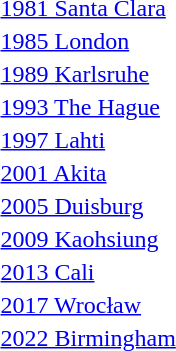<table>
<tr>
<td><a href='#'>1981 Santa Clara</a></td>
<td></td>
<td></td>
<td></td>
</tr>
<tr>
<td><a href='#'>1985 London</a></td>
<td></td>
<td></td>
<td></td>
</tr>
<tr>
<td><a href='#'>1989 Karlsruhe</a></td>
<td></td>
<td></td>
<td></td>
</tr>
<tr>
<td><a href='#'>1993 The Hague</a></td>
<td></td>
<td></td>
<td></td>
</tr>
<tr>
<td><a href='#'>1997 Lahti</a></td>
<td></td>
<td></td>
<td></td>
</tr>
<tr>
<td><a href='#'>2001 Akita</a></td>
<td></td>
<td></td>
<td></td>
</tr>
<tr>
<td><a href='#'>2005 Duisburg</a></td>
<td></td>
<td></td>
<td></td>
</tr>
<tr>
<td><a href='#'>2009 Kaohsiung</a></td>
<td></td>
<td></td>
<td></td>
</tr>
<tr>
<td><a href='#'>2013 Cali</a></td>
<td></td>
<td></td>
<td></td>
</tr>
<tr>
<td><a href='#'>2017 Wrocław</a></td>
<td></td>
<td></td>
<td></td>
</tr>
<tr>
<td><a href='#'>2022 Birmingham</a></td>
<td></td>
<td></td>
<td></td>
</tr>
</table>
